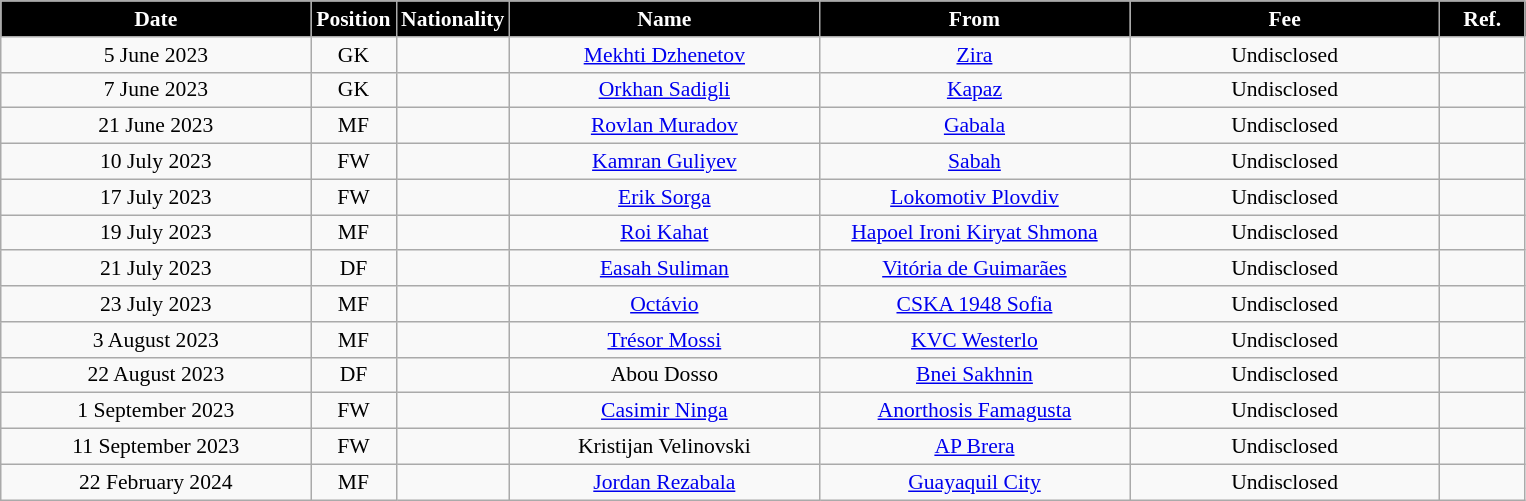<table class="wikitable"  style="text-align:center; font-size:90%; ">
<tr>
<th style="background:#000000; color:#FFFFFF; width:200px;">Date</th>
<th style="background:#000000; color:#FFFFFF; width:50px;">Position</th>
<th style="background:#000000; color:#FFFFFF; width:50px;">Nationality</th>
<th style="background:#000000; color:#FFFFFF; width:200px;">Name</th>
<th style="background:#000000; color:#FFFFFF; width:200px;">From</th>
<th style="background:#000000; color:#FFFFFF; width:200px;">Fee</th>
<th style="background:#000000; color:#FFFFFF; width:50px;">Ref.</th>
</tr>
<tr>
<td>5 June 2023</td>
<td>GK</td>
<td></td>
<td><a href='#'>Mekhti Dzhenetov</a></td>
<td><a href='#'>Zira</a></td>
<td>Undisclosed</td>
<td></td>
</tr>
<tr>
<td>7 June 2023</td>
<td>GK</td>
<td></td>
<td><a href='#'>Orkhan Sadigli</a></td>
<td><a href='#'>Kapaz</a></td>
<td>Undisclosed</td>
<td></td>
</tr>
<tr>
<td>21 June 2023</td>
<td>MF</td>
<td></td>
<td><a href='#'>Rovlan Muradov</a></td>
<td><a href='#'>Gabala</a></td>
<td>Undisclosed</td>
<td></td>
</tr>
<tr>
<td>10 July 2023</td>
<td>FW</td>
<td></td>
<td><a href='#'>Kamran Guliyev</a></td>
<td><a href='#'>Sabah</a></td>
<td>Undisclosed</td>
<td></td>
</tr>
<tr>
<td>17 July 2023</td>
<td>FW</td>
<td></td>
<td><a href='#'>Erik Sorga</a></td>
<td><a href='#'>Lokomotiv Plovdiv</a></td>
<td>Undisclosed</td>
<td></td>
</tr>
<tr>
<td>19 July 2023</td>
<td>MF</td>
<td></td>
<td><a href='#'>Roi Kahat</a></td>
<td><a href='#'>Hapoel Ironi Kiryat Shmona</a></td>
<td>Undisclosed</td>
<td></td>
</tr>
<tr>
<td>21 July 2023</td>
<td>DF</td>
<td></td>
<td><a href='#'>Easah Suliman</a></td>
<td><a href='#'>Vitória de Guimarães</a></td>
<td>Undisclosed</td>
<td></td>
</tr>
<tr>
<td>23 July 2023</td>
<td>MF</td>
<td></td>
<td><a href='#'>Octávio</a></td>
<td><a href='#'>CSKA 1948 Sofia</a></td>
<td>Undisclosed</td>
<td></td>
</tr>
<tr>
<td>3 August 2023</td>
<td>MF</td>
<td></td>
<td><a href='#'>Trésor Mossi</a></td>
<td><a href='#'>KVC Westerlo</a></td>
<td>Undisclosed</td>
<td></td>
</tr>
<tr>
<td>22 August 2023</td>
<td>DF</td>
<td></td>
<td>Abou Dosso</td>
<td><a href='#'>Bnei Sakhnin</a></td>
<td>Undisclosed</td>
<td></td>
</tr>
<tr>
<td>1 September 2023</td>
<td>FW</td>
<td></td>
<td><a href='#'>Casimir Ninga</a></td>
<td><a href='#'>Anorthosis Famagusta</a></td>
<td>Undisclosed</td>
<td></td>
</tr>
<tr>
<td>11 September 2023</td>
<td>FW</td>
<td></td>
<td>Kristijan Velinovski</td>
<td><a href='#'>AP Brera</a></td>
<td>Undisclosed</td>
<td></td>
</tr>
<tr>
<td>22 February 2024</td>
<td>MF</td>
<td></td>
<td><a href='#'>Jordan Rezabala</a></td>
<td><a href='#'>Guayaquil City</a></td>
<td>Undisclosed</td>
<td></td>
</tr>
</table>
